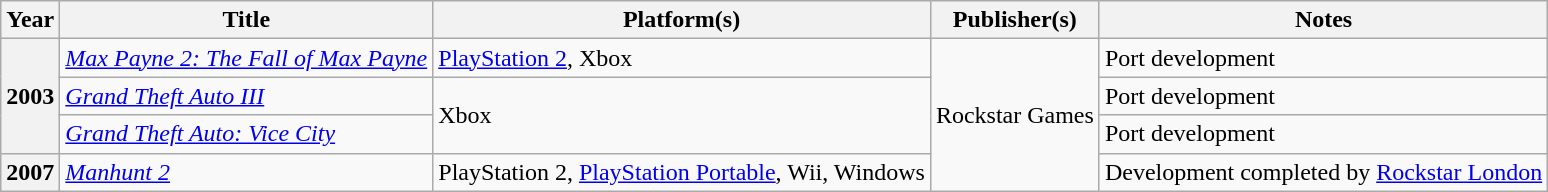<table class="wikitable sortable plainrowheaders">
<tr>
<th scope="col">Year</th>
<th scope="col">Title</th>
<th scope="col">Platform(s)</th>
<th scope="col">Publisher(s)</th>
<th scope="col" class="unsortable">Notes</th>
</tr>
<tr>
<th scope="row" rowspan="3">2003</th>
<td><em><a href='#'>Max Payne 2: The Fall of Max Payne</a></em></td>
<td><a href='#'>PlayStation 2</a>, Xbox</td>
<td rowspan="4">Rockstar Games</td>
<td>Port development</td>
</tr>
<tr>
<td><em><a href='#'>Grand Theft Auto III</a></em></td>
<td rowspan="2">Xbox</td>
<td>Port development</td>
</tr>
<tr>
<td><em><a href='#'>Grand Theft Auto: Vice City</a></em></td>
<td>Port development</td>
</tr>
<tr>
<th scope="row">2007</th>
<td><em><a href='#'>Manhunt 2</a></em></td>
<td>PlayStation 2, <a href='#'>PlayStation Portable</a>, Wii, Windows</td>
<td>Development completed by <a href='#'>Rockstar London</a></td>
</tr>
</table>
